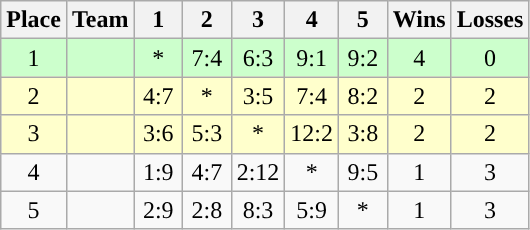<table class="wikitable" style="text-align:center;">
<tr>
<th>Place</th>
<th>Team</th>
<th width="25">1</th>
<th width="25">2</th>
<th width="25">3</th>
<th width="25">4</th>
<th width="25">5</th>
<th>Wins</th>
<th>Losses</th>
</tr>
<tr bgcolor=#cfc>
<td>1</td>
<td align=left></td>
<td>*</td>
<td>7:4</td>
<td>6:3</td>
<td>9:1</td>
<td>9:2</td>
<td>4</td>
<td>0</td>
</tr>
<tr bgcolor=#ffc>
<td>2</td>
<td align=left></td>
<td>4:7</td>
<td>*</td>
<td>3:5</td>
<td>7:4</td>
<td>8:2</td>
<td>2</td>
<td>2</td>
</tr>
<tr bgcolor=#ffc>
<td>3</td>
<td align=left></td>
<td>3:6</td>
<td>5:3</td>
<td>*</td>
<td>12:2</td>
<td>3:8</td>
<td>2</td>
<td>2</td>
</tr>
<tr>
<td>4</td>
<td align=left></td>
<td>1:9</td>
<td>4:7</td>
<td>2:12</td>
<td>*</td>
<td>9:5</td>
<td>1</td>
<td>3</td>
</tr>
<tr>
<td>5</td>
<td align=left></td>
<td>2:9</td>
<td>2:8</td>
<td>8:3</td>
<td>5:9</td>
<td>*</td>
<td>1</td>
<td>3</td>
</tr>
</table>
